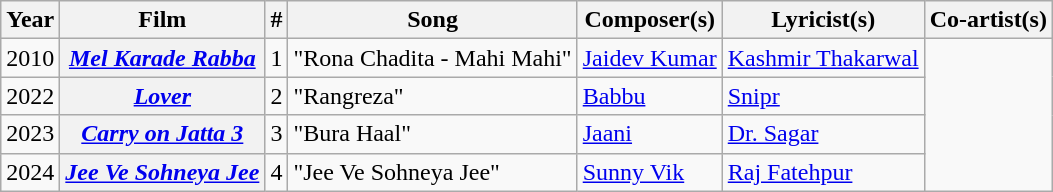<table class="wikitable plainrowheaders">
<tr>
<th scope="col">Year</th>
<th scope="col">Film</th>
<th>#</th>
<th scope="col">Song</th>
<th scope="col">Composer(s)</th>
<th scope="col">Lyricist(s)</th>
<th scope="col">Co-artist(s)</th>
</tr>
<tr>
<td>2010</td>
<th><em><a href='#'>Mel Karade Rabba</a></em></th>
<td>1</td>
<td scope="row">"Rona Chadita - Mahi Mahi"</td>
<td><a href='#'>Jaidev Kumar</a></td>
<td><a href='#'>Kashmir Thakarwal</a></td>
<td rowspan="4"></td>
</tr>
<tr>
<td>2022</td>
<th><em><a href='#'>Lover</a></em></th>
<td>2</td>
<td scope="row">"Rangreza"</td>
<td><a href='#'>Babbu</a></td>
<td><a href='#'>Snipr</a></td>
</tr>
<tr>
<td>2023</td>
<th><em><a href='#'>Carry on Jatta 3</a></em></th>
<td>3</td>
<td scope="row">"Bura Haal"</td>
<td><a href='#'>Jaani</a></td>
<td><a href='#'>Dr. Sagar</a></td>
</tr>
<tr>
<td>2024</td>
<th><em><a href='#'>Jee Ve Sohneya Jee</a></em></th>
<td>4</td>
<td>"Jee Ve Sohneya Jee"</td>
<td><a href='#'>Sunny Vik</a></td>
<td><a href='#'>Raj Fatehpur</a></td>
</tr>
</table>
